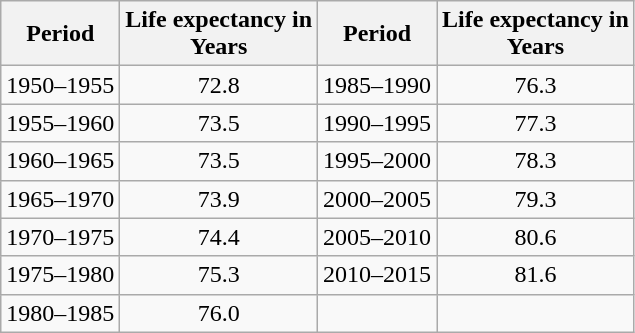<table class="wikitable" style="text-align: center;">
<tr>
<th>Period</th>
<th>Life expectancy in<br>Years</th>
<th>Period</th>
<th>Life expectancy in<br>Years</th>
</tr>
<tr>
<td>1950–1955</td>
<td>72.8</td>
<td>1985–1990</td>
<td>76.3</td>
</tr>
<tr>
<td>1955–1960</td>
<td>73.5</td>
<td>1990–1995</td>
<td>77.3</td>
</tr>
<tr>
<td>1960–1965</td>
<td>73.5</td>
<td>1995–2000</td>
<td>78.3</td>
</tr>
<tr>
<td>1965–1970</td>
<td>73.9</td>
<td>2000–2005</td>
<td>79.3</td>
</tr>
<tr>
<td>1970–1975</td>
<td>74.4</td>
<td>2005–2010</td>
<td>80.6</td>
</tr>
<tr>
<td>1975–1980</td>
<td>75.3</td>
<td>2010–2015</td>
<td>81.6</td>
</tr>
<tr>
<td>1980–1985</td>
<td>76.0</td>
<td></td>
<td></td>
</tr>
</table>
